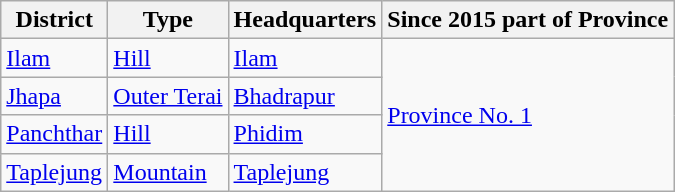<table class="wikitable">
<tr>
<th>District</th>
<th>Type</th>
<th>Headquarters</th>
<th>Since 2015 part of Province</th>
</tr>
<tr>
<td><a href='#'>Ilam</a></td>
<td><a href='#'>Hill</a></td>
<td><a href='#'>Ilam</a></td>
<td rowspan="4"><a href='#'>Province No. 1</a></td>
</tr>
<tr>
<td><a href='#'>Jhapa</a></td>
<td><a href='#'>Outer Terai</a></td>
<td><a href='#'>Bhadrapur</a></td>
</tr>
<tr>
<td><a href='#'>Panchthar</a></td>
<td><a href='#'>Hill</a></td>
<td><a href='#'>Phidim</a></td>
</tr>
<tr>
<td><a href='#'>Taplejung</a></td>
<td><a href='#'>Mountain</a></td>
<td><a href='#'>Taplejung</a></td>
</tr>
</table>
